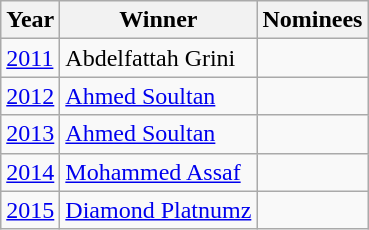<table class="wikitable">
<tr>
<th>Year</th>
<th>Winner</th>
<th>Nominees</th>
</tr>
<tr>
<td><a href='#'>2011</a></td>
<td>Abdelfattah Grini</td>
<td></td>
</tr>
<tr>
<td><a href='#'>2012</a></td>
<td><a href='#'>Ahmed Soultan</a></td>
<td></td>
</tr>
<tr>
<td><a href='#'>2013</a></td>
<td><a href='#'>Ahmed Soultan</a></td>
<td></td>
</tr>
<tr>
<td><a href='#'>2014</a></td>
<td><a href='#'>Mohammed Assaf</a></td>
<td></td>
</tr>
<tr>
<td><a href='#'>2015</a></td>
<td><a href='#'>Diamond Platnumz</a></td>
<td></td>
</tr>
</table>
